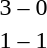<table style="text-align:center">
<tr>
<th width=200></th>
<th width=100></th>
<th width=200></th>
</tr>
<tr>
<td align=right><strong></strong></td>
<td>3 – 0</td>
<td align=left></td>
</tr>
<tr>
<td align=right><strong></strong></td>
<td>1 – 1</td>
<td align=left><strong></strong></td>
</tr>
</table>
